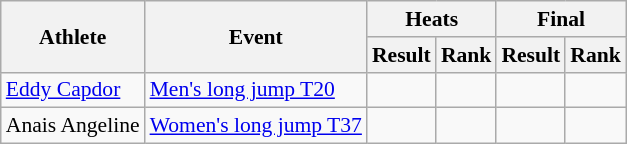<table class=wikitable style="font-size:90%">
<tr>
<th rowspan="2">Athlete</th>
<th rowspan="2">Event</th>
<th colspan="2">Heats</th>
<th colspan="2">Final</th>
</tr>
<tr>
<th>Result</th>
<th>Rank</th>
<th>Result</th>
<th>Rank</th>
</tr>
<tr align=center>
<td align=left><a href='#'>Eddy Capdor</a></td>
<td align=left><a href='#'>Men's long jump T20</a></td>
<td></td>
<td></td>
<td></td>
<td></td>
</tr>
<tr align=center>
<td align=left>Anais Angeline</td>
<td align=left><a href='#'>Women's long jump T37</a></td>
<td></td>
<td></td>
<td></td>
<td></td>
</tr>
</table>
